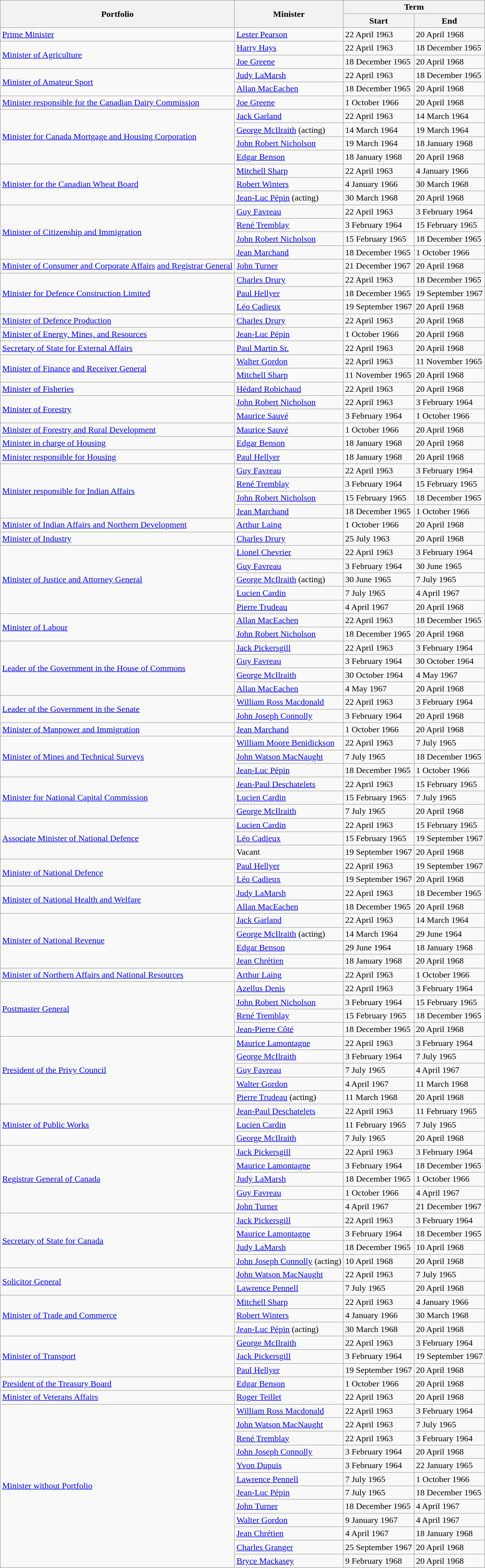<table class="wikitable">
<tr>
<th rowspan="2">Portfolio</th>
<th rowspan="2">Minister</th>
<th colspan="2">Term</th>
</tr>
<tr>
<th>Start</th>
<th>End</th>
</tr>
<tr>
<td><a href='#'>Prime Minister</a></td>
<td><a href='#'>Lester Pearson</a></td>
<td>22 April 1963</td>
<td>20 April 1968</td>
</tr>
<tr>
<td rowspan="2"><a href='#'>Minister of Agriculture</a></td>
<td><a href='#'>Harry Hays</a></td>
<td>22 April 1963</td>
<td>18 December 1965</td>
</tr>
<tr>
<td><a href='#'>Joe Greene</a></td>
<td>18 December 1965</td>
<td>20 April 1968</td>
</tr>
<tr>
<td rowspan="2"><a href='#'>Minister of Amateur Sport</a></td>
<td><a href='#'>Judy LaMarsh</a></td>
<td>22 April 1963</td>
<td>18 December 1965</td>
</tr>
<tr>
<td><a href='#'>Allan MacEachen</a></td>
<td>18 December 1965</td>
<td>20 April 1968</td>
</tr>
<tr>
<td><a href='#'>Minister responsible for the Canadian Dairy Commission</a></td>
<td><a href='#'>Joe Greene</a></td>
<td>1 October 1966</td>
<td>20 April 1968</td>
</tr>
<tr>
<td rowspan="4"><a href='#'>Minister for Canada Mortgage and Housing Corporation</a></td>
<td><a href='#'>Jack Garland</a></td>
<td>22 April 1963</td>
<td>14 March 1964</td>
</tr>
<tr>
<td><a href='#'>George McIlraith</a> (acting)</td>
<td>14 March 1964</td>
<td>19 March 1964</td>
</tr>
<tr>
<td><a href='#'>John Robert Nicholson</a></td>
<td>19 March 1964</td>
<td>18 January 1968</td>
</tr>
<tr>
<td><a href='#'>Edgar Benson</a></td>
<td>18 January 1968</td>
<td>20 April 1968</td>
</tr>
<tr>
<td rowspan="3"><a href='#'>Minister for the Canadian Wheat Board</a></td>
<td><a href='#'>Mitchell Sharp</a></td>
<td>22 April 1963</td>
<td>4 January 1966</td>
</tr>
<tr>
<td><a href='#'>Robert Winters</a></td>
<td>4 January 1966</td>
<td>30 March 1968</td>
</tr>
<tr>
<td><a href='#'>Jean-Luc Pépin</a> (acting)</td>
<td>30 March 1968</td>
<td>20 April 1968</td>
</tr>
<tr>
<td rowspan="4"><a href='#'>Minister of Citizenship and Immigration</a></td>
<td><a href='#'>Guy Favreau</a></td>
<td>22 April 1963</td>
<td>3 February 1964</td>
</tr>
<tr>
<td><a href='#'>René Tremblay</a></td>
<td>3 February 1964</td>
<td>15 February 1965</td>
</tr>
<tr>
<td><a href='#'>John Robert Nicholson</a></td>
<td>15 February 1965</td>
<td>18 December 1965</td>
</tr>
<tr>
<td><a href='#'>Jean Marchand</a></td>
<td>18 December 1965</td>
<td>1 October 1966</td>
</tr>
<tr>
<td><a href='#'>Minister of Consumer and Corporate Affairs</a> <a href='#'>and Registrar General</a></td>
<td><a href='#'>John Turner</a></td>
<td>21 December 1967</td>
<td>20 April 1968</td>
</tr>
<tr>
<td rowspan="3"><a href='#'>Minister for Defence Construction Limited</a></td>
<td><a href='#'>Charles Drury</a></td>
<td>22 April 1963</td>
<td>18 December 1965</td>
</tr>
<tr>
<td><a href='#'>Paul Hellyer</a></td>
<td>18 December 1965</td>
<td>19 September 1967</td>
</tr>
<tr>
<td><a href='#'>Léo Cadieux</a></td>
<td>19 September 1967</td>
<td>20 April 1968</td>
</tr>
<tr>
<td><a href='#'>Minister of Defence Production</a></td>
<td><a href='#'>Charles Drury</a></td>
<td>22 April 1963</td>
<td>20 April 1968</td>
</tr>
<tr>
<td><a href='#'>Minister of Energy, Mines, and Resources</a></td>
<td><a href='#'>Jean-Luc Pépin</a></td>
<td>1 October 1966</td>
<td>20 April 1968</td>
</tr>
<tr>
<td><a href='#'>Secretary of State for External Affairs</a></td>
<td><a href='#'>Paul Martin Sr.</a></td>
<td>22 April 1963</td>
<td>20 April 1968</td>
</tr>
<tr>
<td rowspan="2"><a href='#'>Minister of Finance</a> <a href='#'>and Receiver General</a></td>
<td><a href='#'>Walter Gordon</a></td>
<td>22 April 1963</td>
<td>11 November 1965</td>
</tr>
<tr>
<td><a href='#'>Mitchell Sharp</a></td>
<td>11 November 1965</td>
<td>20 April 1968</td>
</tr>
<tr>
<td><a href='#'>Minister of Fisheries</a></td>
<td><a href='#'>Hédard Robichaud</a></td>
<td>22 April 1963</td>
<td>20 April 1968</td>
</tr>
<tr>
<td rowspan="2"><a href='#'>Minister of Forestry</a></td>
<td><a href='#'>John Robert Nicholson</a></td>
<td>22 April 1963</td>
<td>3 February 1964</td>
</tr>
<tr>
<td><a href='#'>Maurice Sauvé</a></td>
<td>3 February 1964</td>
<td>1 October 1966</td>
</tr>
<tr>
<td><a href='#'>Minister of Forestry and Rural Development</a></td>
<td><a href='#'>Maurice Sauvé</a></td>
<td>1 October 1966</td>
<td>20 April 1968</td>
</tr>
<tr>
<td><a href='#'>Minister in charge of Housing</a></td>
<td><a href='#'>Edgar Benson</a></td>
<td>18 January 1968</td>
<td>20 April 1968</td>
</tr>
<tr>
<td><a href='#'>Minister responsible for Housing</a></td>
<td><a href='#'>Paul Hellyer</a></td>
<td>18 January 1968</td>
<td>20 April 1968</td>
</tr>
<tr>
<td rowspan="4"><a href='#'>Minister responsible for Indian Affairs</a></td>
<td><a href='#'>Guy Favreau</a></td>
<td>22 April 1963</td>
<td>3 February 1964</td>
</tr>
<tr>
<td><a href='#'>René Tremblay</a></td>
<td>3 February 1964</td>
<td>15 February 1965</td>
</tr>
<tr>
<td><a href='#'>John Robert Nicholson</a></td>
<td>15 February 1965</td>
<td>18 December 1965</td>
</tr>
<tr>
<td><a href='#'>Jean Marchand</a></td>
<td>18 December 1965</td>
<td>1 October 1966</td>
</tr>
<tr>
<td><a href='#'>Minister of Indian Affairs and Northern Development</a></td>
<td><a href='#'>Arthur Laing</a></td>
<td>1 October 1966</td>
<td>20 April 1968</td>
</tr>
<tr>
<td><a href='#'>Minister of Industry</a></td>
<td><a href='#'>Charles Drury</a></td>
<td>25 July 1963</td>
<td>20 April 1968</td>
</tr>
<tr>
<td rowspan="5"><a href='#'>Minister of Justice and Attorney General</a></td>
<td><a href='#'>Lionel Chevrier</a></td>
<td>22 April 1963</td>
<td>3 February 1964</td>
</tr>
<tr>
<td><a href='#'>Guy Favreau</a></td>
<td>3 February 1964</td>
<td>30 June 1965</td>
</tr>
<tr>
<td><a href='#'>George McIlraith</a> (acting)</td>
<td>30 June 1965</td>
<td>7 July 1965</td>
</tr>
<tr>
<td><a href='#'>Lucien Cardin</a></td>
<td>7 July 1965</td>
<td>4 April 1967</td>
</tr>
<tr>
<td><a href='#'>Pierre Trudeau</a></td>
<td>4 April 1967</td>
<td>20 April 1968</td>
</tr>
<tr>
<td rowspan="2"><a href='#'>Minister of Labour</a></td>
<td><a href='#'>Allan MacEachen</a></td>
<td>22 April 1963</td>
<td>18 December 1965</td>
</tr>
<tr>
<td><a href='#'>John Robert Nicholson</a></td>
<td>18 December 1965</td>
<td>20 April 1968</td>
</tr>
<tr>
<td rowspan="4"><a href='#'>Leader of the Government in the House of Commons</a></td>
<td><a href='#'>Jack Pickersgill</a></td>
<td>22 April 1963</td>
<td>3 February 1964</td>
</tr>
<tr>
<td><a href='#'>Guy Favreau</a></td>
<td>3 February 1964</td>
<td>30 October 1964</td>
</tr>
<tr>
<td><a href='#'>George McIlraith</a></td>
<td>30 October 1964</td>
<td>4 May 1967</td>
</tr>
<tr>
<td><a href='#'>Allan MacEachen</a></td>
<td>4 May 1967</td>
<td>20 April 1968</td>
</tr>
<tr>
<td rowspan="2"><a href='#'>Leader of the Government in the Senate</a></td>
<td><a href='#'>William Ross Macdonald</a></td>
<td>22 April 1963</td>
<td>3 February 1964</td>
</tr>
<tr>
<td><a href='#'>John Joseph Connolly</a></td>
<td>3 February 1964</td>
<td>20 April 1968</td>
</tr>
<tr>
<td><a href='#'>Minister of Manpower and Immigration</a></td>
<td><a href='#'>Jean Marchand</a></td>
<td>1 October 1966</td>
<td>20 April 1968</td>
</tr>
<tr>
<td rowspan="3"><a href='#'>Minister of Mines and Technical Surveys</a></td>
<td><a href='#'>William Moore Benidickson</a></td>
<td>22 April 1963</td>
<td>7 July 1965</td>
</tr>
<tr>
<td><a href='#'>John Watson MacNaught</a></td>
<td>7 July 1965</td>
<td>18 December 1965</td>
</tr>
<tr>
<td><a href='#'>Jean-Luc Pépin</a></td>
<td>18 December 1965</td>
<td>1 October 1966</td>
</tr>
<tr>
<td rowspan="3"><a href='#'>Minister for National Capital Commission</a></td>
<td><a href='#'>Jean-Paul Deschatelets</a></td>
<td>22 April 1963</td>
<td>15 February 1965</td>
</tr>
<tr>
<td><a href='#'>Lucien Cardin</a></td>
<td>15 February 1965</td>
<td>7 July 1965</td>
</tr>
<tr>
<td><a href='#'>George McIlraith</a></td>
<td>7 July 1965</td>
<td>20 April 1968</td>
</tr>
<tr>
<td rowspan="3"><a href='#'>Associate Minister of National Defence</a></td>
<td><a href='#'>Lucien Cardin</a></td>
<td>22 April 1963</td>
<td>15 February 1965</td>
</tr>
<tr>
<td><a href='#'>Léo Cadieux</a></td>
<td>15 February 1965</td>
<td>19 September 1967</td>
</tr>
<tr>
<td>Vacant</td>
<td>19 September 1967</td>
<td>20 April 1968</td>
</tr>
<tr>
<td rowspan="2"><a href='#'>Minister of National Defence</a></td>
<td><a href='#'>Paul Hellyer</a></td>
<td>22 April 1963</td>
<td>19 September 1967</td>
</tr>
<tr>
<td><a href='#'>Léo Cadieux</a></td>
<td>19 September 1967</td>
<td>20 April 1968</td>
</tr>
<tr>
<td rowspan="2"><a href='#'>Minister of National Health and Welfare</a></td>
<td><a href='#'>Judy LaMarsh</a></td>
<td>22 April 1963</td>
<td>18 December 1965</td>
</tr>
<tr>
<td><a href='#'>Allan MacEachen</a></td>
<td>18 December 1965</td>
<td>20 April 1968</td>
</tr>
<tr>
<td rowspan="4"><a href='#'>Minister of National Revenue</a></td>
<td><a href='#'>Jack Garland</a></td>
<td>22 April 1963</td>
<td>14 March 1964</td>
</tr>
<tr>
<td><a href='#'>George McIlraith</a> (acting)</td>
<td>14 March 1964</td>
<td>29 June 1964</td>
</tr>
<tr>
<td><a href='#'>Edgar Benson</a></td>
<td>29 June 1964</td>
<td>18 January 1968</td>
</tr>
<tr>
<td><a href='#'>Jean Chrétien</a></td>
<td>18 January 1968</td>
<td>20 April 1968</td>
</tr>
<tr>
<td><a href='#'>Minister of Northern Affairs and National Resources</a></td>
<td><a href='#'>Arthur Laing</a></td>
<td>22 April 1963</td>
<td>1 October 1966</td>
</tr>
<tr>
<td rowspan="4"><a href='#'>Postmaster General</a></td>
<td><a href='#'>Azellus Denis</a></td>
<td>22 April 1963</td>
<td>3 February 1964</td>
</tr>
<tr>
<td><a href='#'>John Robert Nicholson</a></td>
<td>3 February 1964</td>
<td>15 February 1965</td>
</tr>
<tr>
<td><a href='#'>René Tremblay</a></td>
<td>15 February 1965</td>
<td>18 December 1965</td>
</tr>
<tr>
<td><a href='#'>Jean-Pierre Côté</a></td>
<td>18 December 1965</td>
<td>20 April 1968</td>
</tr>
<tr>
<td rowspan="5"><a href='#'>President of the Privy Council</a></td>
<td><a href='#'>Maurice Lamontagne</a></td>
<td>22 April 1963</td>
<td>3 February 1964</td>
</tr>
<tr>
<td><a href='#'>George McIlraith</a></td>
<td>3 February 1964</td>
<td>7 July 1965</td>
</tr>
<tr>
<td><a href='#'>Guy Favreau</a></td>
<td>7 July 1965</td>
<td>4 April 1967</td>
</tr>
<tr>
<td><a href='#'>Walter Gordon</a></td>
<td>4 April 1967</td>
<td>11 March 1968</td>
</tr>
<tr>
<td><a href='#'>Pierre Trudeau</a> (acting)</td>
<td>11 March 1968</td>
<td>20 April 1968</td>
</tr>
<tr>
<td rowspan="3"><a href='#'>Minister of Public Works</a></td>
<td><a href='#'>Jean-Paul Deschatelets</a></td>
<td>22 April 1963</td>
<td>11 February 1965</td>
</tr>
<tr>
<td><a href='#'>Lucien Cardin</a></td>
<td>11 February 1965</td>
<td>7 July 1965</td>
</tr>
<tr>
<td><a href='#'>George McIlraith</a></td>
<td>7 July 1965</td>
<td>20 April 1968</td>
</tr>
<tr>
<td rowspan="5"><a href='#'>Registrar General of Canada</a></td>
<td><a href='#'>Jack Pickersgill</a></td>
<td>22 April 1963</td>
<td>3 February 1964</td>
</tr>
<tr>
<td><a href='#'>Maurice Lamontagne</a></td>
<td>3 February 1964</td>
<td>18 December 1965</td>
</tr>
<tr>
<td><a href='#'>Judy LaMarsh</a></td>
<td>18 December 1965</td>
<td>1 October 1966</td>
</tr>
<tr>
<td><a href='#'>Guy Favreau</a></td>
<td>1 October 1966</td>
<td>4 April 1967</td>
</tr>
<tr>
<td><a href='#'>John Turner</a></td>
<td>4 April 1967</td>
<td>21 December 1967</td>
</tr>
<tr>
<td rowspan="4"><a href='#'>Secretary of State for Canada</a></td>
<td><a href='#'>Jack Pickersgill</a></td>
<td>22 April 1963</td>
<td>3 February 1964</td>
</tr>
<tr>
<td><a href='#'>Maurice Lamontagne</a></td>
<td>3 February 1964</td>
<td>18 December 1965</td>
</tr>
<tr>
<td><a href='#'>Judy LaMarsh</a></td>
<td>18 December 1965</td>
<td>10 April 1968</td>
</tr>
<tr>
<td><a href='#'>John Joseph Connolly</a> (acting)</td>
<td>10 April 1968</td>
<td>20 April 1968</td>
</tr>
<tr>
<td rowspan="2"><a href='#'>Solicitor General</a></td>
<td><a href='#'>John Watson MacNaught</a></td>
<td>22 April 1963</td>
<td>7 July 1965</td>
</tr>
<tr>
<td><a href='#'>Lawrence Pennell</a></td>
<td>7 July 1965</td>
<td>20 April 1968</td>
</tr>
<tr>
<td rowspan="3"><a href='#'>Minister of Trade and Commerce</a></td>
<td><a href='#'>Mitchell Sharp</a></td>
<td>22 April 1963</td>
<td>4 January 1966</td>
</tr>
<tr>
<td><a href='#'>Robert Winters</a></td>
<td>4 January 1966</td>
<td>30 March 1968</td>
</tr>
<tr>
<td><a href='#'>Jean-Luc Pépin</a> (acting)</td>
<td>30 March 1968</td>
<td>20 April 1968</td>
</tr>
<tr>
<td rowspan="3"><a href='#'>Minister of Transport</a></td>
<td><a href='#'>George McIlraith</a></td>
<td>22 April 1963</td>
<td>3 February 1964</td>
</tr>
<tr>
<td><a href='#'>Jack Pickersgill</a></td>
<td>3 February 1964</td>
<td>19 September 1967</td>
</tr>
<tr>
<td><a href='#'>Paul Hellyer</a></td>
<td>19 September 1967</td>
<td>20 April 1968</td>
</tr>
<tr>
<td><a href='#'>President of the Treasury Board</a></td>
<td><a href='#'>Edgar Benson</a></td>
<td>1 October 1966</td>
<td>20 April 1968</td>
</tr>
<tr>
<td><a href='#'>Minister of Veterans Affairs</a></td>
<td><a href='#'>Roger Teillet</a></td>
<td>22 April 1963</td>
<td>20 April 1968</td>
</tr>
<tr>
<td rowspan="12"><a href='#'>Minister without Portfolio</a></td>
<td><a href='#'>William Ross Macdonald</a></td>
<td>22 April 1963</td>
<td>3 February 1964</td>
</tr>
<tr>
<td><a href='#'>John Watson MacNaught</a></td>
<td>22 April 1963</td>
<td>7 July 1965</td>
</tr>
<tr>
<td><a href='#'>René Tremblay</a></td>
<td>22 April 1963</td>
<td>3 February 1964</td>
</tr>
<tr>
<td><a href='#'>John Joseph Connolly</a></td>
<td>3 February 1964</td>
<td>20 April 1968</td>
</tr>
<tr>
<td><a href='#'>Yvon Dupuis</a></td>
<td>3 February 1964</td>
<td>22 January 1965</td>
</tr>
<tr>
<td><a href='#'>Lawrence Pennell</a></td>
<td>7 July 1965</td>
<td>1 October 1966</td>
</tr>
<tr>
<td><a href='#'>Jean-Luc Pépin</a></td>
<td>7 July 1965</td>
<td>18 December 1965</td>
</tr>
<tr>
<td><a href='#'>John Turner</a></td>
<td>18 December 1965</td>
<td>4 April 1967</td>
</tr>
<tr>
<td><a href='#'>Walter Gordon</a></td>
<td>9 January 1967</td>
<td>4 April 1967</td>
</tr>
<tr>
<td><a href='#'>Jean Chrétien</a></td>
<td>4 April 1967</td>
<td>18 January 1968</td>
</tr>
<tr>
<td><a href='#'>Charles Granger</a></td>
<td>25 September 1967</td>
<td>20 April 1968</td>
</tr>
<tr>
<td><a href='#'>Bryce Mackasey</a></td>
<td>9 February 1968</td>
<td>20 April 1968</td>
</tr>
</table>
